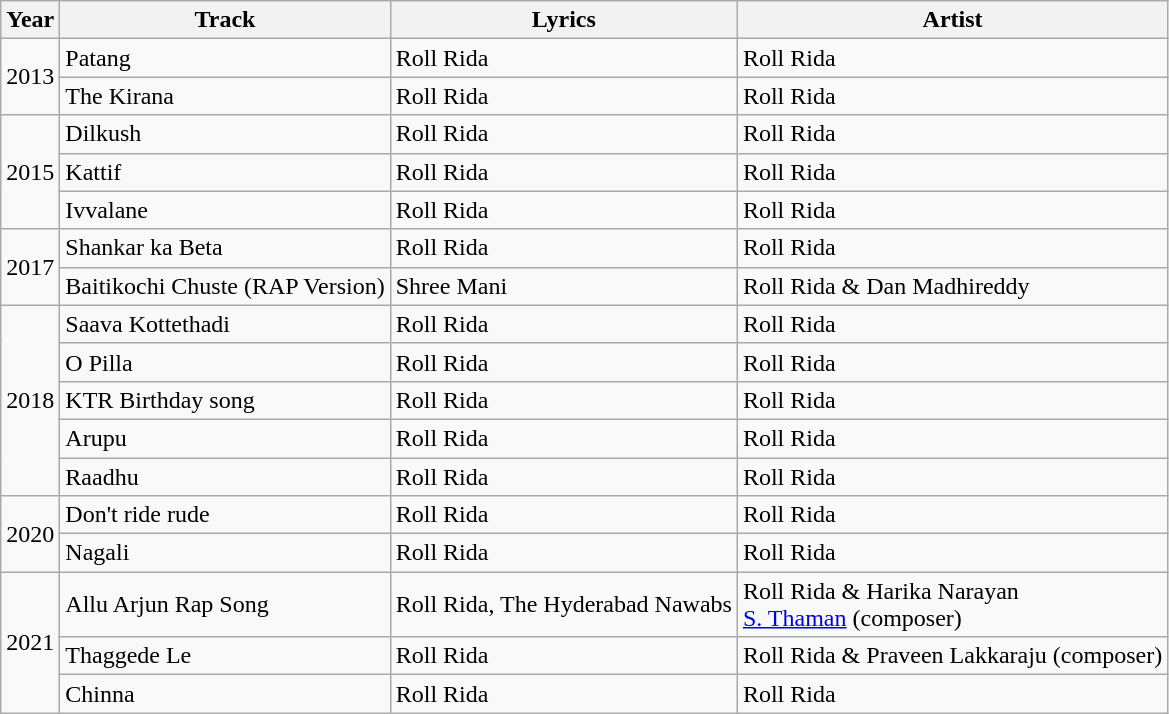<table class="wikitable sortable plainrowheaders">
<tr>
<th scope="col">Year</th>
<th scope="col">Track</th>
<th scope="col">Lyrics</th>
<th scope="col">Artist</th>
</tr>
<tr>
<td rowspan="2">2013</td>
<td>Patang</td>
<td>Roll Rida</td>
<td>Roll Rida</td>
</tr>
<tr>
<td>The Kirana</td>
<td>Roll Rida</td>
<td>Roll Rida</td>
</tr>
<tr>
<td rowspan="3">2015</td>
<td>Dilkush</td>
<td>Roll Rida</td>
<td>Roll Rida</td>
</tr>
<tr>
<td>Kattif</td>
<td>Roll Rida</td>
<td>Roll Rida</td>
</tr>
<tr>
<td>Ivvalane</td>
<td>Roll Rida</td>
<td>Roll Rida</td>
</tr>
<tr>
<td rowspan="2">2017</td>
<td>Shankar ka Beta</td>
<td>Roll Rida</td>
<td>Roll Rida</td>
</tr>
<tr>
<td>Baitikochi Chuste (RAP Version)</td>
<td>Shree Mani</td>
<td>Roll Rida & Dan Madhireddy</td>
</tr>
<tr>
<td rowspan="5">2018</td>
<td>Saava Kottethadi</td>
<td>Roll Rida</td>
<td>Roll Rida</td>
</tr>
<tr>
<td>O Pilla</td>
<td>Roll Rida</td>
<td>Roll Rida</td>
</tr>
<tr>
<td>KTR Birthday song</td>
<td>Roll Rida</td>
<td>Roll Rida</td>
</tr>
<tr>
<td>Arupu</td>
<td>Roll Rida</td>
<td>Roll Rida</td>
</tr>
<tr>
<td>Raadhu</td>
<td>Roll Rida</td>
<td>Roll Rida</td>
</tr>
<tr>
<td rowspan="2">2020</td>
<td>Don't ride rude</td>
<td>Roll Rida</td>
<td>Roll Rida</td>
</tr>
<tr>
<td>Nagali</td>
<td>Roll Rida</td>
<td>Roll Rida</td>
</tr>
<tr>
<td rowspan="3">2021</td>
<td>Allu Arjun Rap Song</td>
<td>Roll Rida, The Hyderabad Nawabs</td>
<td>Roll Rida & Harika Narayan<br><a href='#'>S. Thaman</a> (composer)</td>
</tr>
<tr>
<td>Thaggede Le</td>
<td>Roll Rida</td>
<td>Roll Rida & Praveen Lakkaraju (composer)</td>
</tr>
<tr>
<td>Chinna</td>
<td>Roll Rida</td>
<td>Roll Rida</td>
</tr>
</table>
